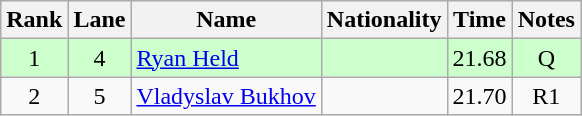<table class="wikitable sortable" style="text-align:center">
<tr>
<th>Rank</th>
<th>Lane</th>
<th>Name</th>
<th>Nationality</th>
<th>Time</th>
<th>Notes</th>
</tr>
<tr bgcolor=ccffcc>
<td>1</td>
<td>4</td>
<td align=left><a href='#'>Ryan Held</a></td>
<td align=left></td>
<td>21.68</td>
<td>Q</td>
</tr>
<tr>
<td>2</td>
<td>5</td>
<td align=left><a href='#'>Vladyslav Bukhov</a></td>
<td align=left></td>
<td>21.70</td>
<td>R1</td>
</tr>
</table>
